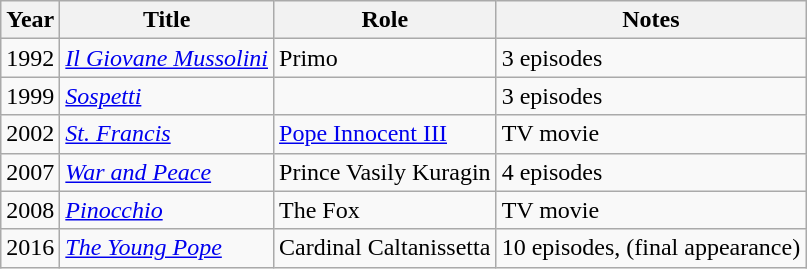<table class="wikitable sortable">
<tr>
<th>Year</th>
<th>Title</th>
<th>Role</th>
<th>Notes</th>
</tr>
<tr>
<td>1992</td>
<td><em><a href='#'>Il Giovane Mussolini</a></em></td>
<td>Primo</td>
<td>3 episodes</td>
</tr>
<tr>
<td>1999</td>
<td><em><a href='#'>Sospetti</a></em></td>
<td></td>
<td>3 episodes</td>
</tr>
<tr>
<td>2002</td>
<td><em><a href='#'>St. Francis</a></em></td>
<td><a href='#'>Pope Innocent III</a></td>
<td>TV movie</td>
</tr>
<tr>
<td>2007</td>
<td><em><a href='#'>War and Peace</a></em></td>
<td>Prince Vasily Kuragin</td>
<td>4 episodes</td>
</tr>
<tr>
<td>2008</td>
<td><em><a href='#'>Pinocchio</a></em></td>
<td>The Fox</td>
<td>TV movie</td>
</tr>
<tr>
<td>2016</td>
<td><em><a href='#'>The Young Pope</a></em></td>
<td>Cardinal Caltanissetta</td>
<td>10 episodes, (final appearance)</td>
</tr>
</table>
